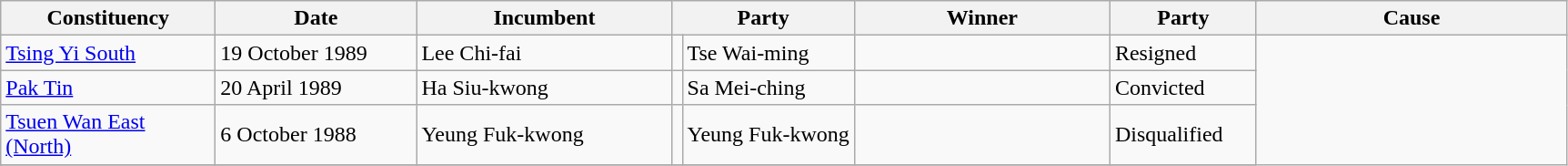<table class="wikitable">
<tr>
<th width=150px>Constituency</th>
<th width="140px">Date</th>
<th width=180px>Incumbent</th>
<th width=100px colspan=2>Party</th>
<th width=180px>Winner</th>
<th width=100px colspan=2>Party</th>
<th width=220px>Cause</th>
</tr>
<tr>
<td><a href='#'>Tsing Yi South</a></td>
<td>19 October 1989</td>
<td>Lee Chi-fai</td>
<td></td>
<td>Tse Wai-ming</td>
<td></td>
<td>Resigned</td>
</tr>
<tr>
<td><a href='#'>Pak Tin</a></td>
<td>20 April 1989</td>
<td>Ha Siu-kwong</td>
<td></td>
<td>Sa Mei-ching</td>
<td></td>
<td>Convicted</td>
</tr>
<tr>
<td><a href='#'>Tsuen Wan East (North)</a></td>
<td>6 October 1988</td>
<td>Yeung Fuk-kwong</td>
<td></td>
<td>Yeung Fuk-kwong</td>
<td></td>
<td>Disqualified</td>
</tr>
<tr>
</tr>
</table>
